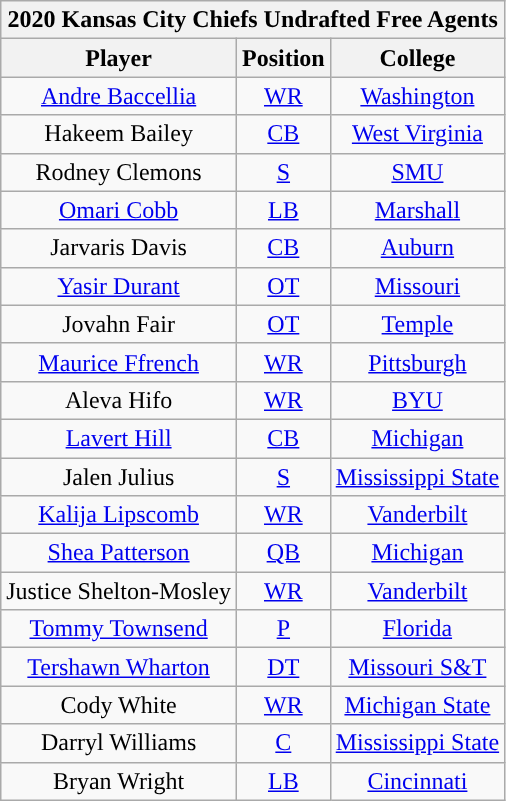<table class="wikitable" style="text-align:center">
<tr>
<th colspan=3>2020 Kansas City Chiefs Undrafted Free Agents</th>
</tr>
<tr>
<th>Player</th>
<th>Position</th>
<th>College</th>
</tr>
<tr>
<td><a href='#'>Andre Baccellia</a></td>
<td><a href='#'>WR</a></td>
<td><a href='#'>Washington</a></td>
</tr>
<tr>
<td>Hakeem Bailey</td>
<td><a href='#'>CB</a></td>
<td><a href='#'>West Virginia</a></td>
</tr>
<tr>
<td>Rodney Clemons</td>
<td><a href='#'>S</a></td>
<td><a href='#'>SMU</a></td>
</tr>
<tr>
<td><a href='#'>Omari Cobb</a></td>
<td><a href='#'>LB</a></td>
<td><a href='#'>Marshall</a></td>
</tr>
<tr>
<td>Jarvaris Davis</td>
<td><a href='#'>CB</a></td>
<td><a href='#'>Auburn</a></td>
</tr>
<tr>
<td><a href='#'>Yasir Durant</a></td>
<td><a href='#'>OT</a></td>
<td><a href='#'>Missouri</a></td>
</tr>
<tr>
<td>Jovahn Fair</td>
<td><a href='#'>OT</a></td>
<td><a href='#'>Temple</a></td>
</tr>
<tr>
<td><a href='#'>Maurice Ffrench</a></td>
<td><a href='#'>WR</a></td>
<td><a href='#'>Pittsburgh</a></td>
</tr>
<tr>
<td>Aleva Hifo</td>
<td><a href='#'>WR</a></td>
<td><a href='#'>BYU</a></td>
</tr>
<tr>
<td><a href='#'>Lavert Hill</a></td>
<td><a href='#'>CB</a></td>
<td><a href='#'>Michigan</a></td>
</tr>
<tr>
<td>Jalen Julius</td>
<td><a href='#'>S</a></td>
<td><a href='#'>Mississippi State</a></td>
</tr>
<tr>
<td><a href='#'>Kalija Lipscomb</a></td>
<td><a href='#'>WR</a></td>
<td><a href='#'>Vanderbilt</a></td>
</tr>
<tr>
<td><a href='#'>Shea Patterson</a></td>
<td><a href='#'>QB</a></td>
<td><a href='#'>Michigan</a></td>
</tr>
<tr>
<td>Justice Shelton-Mosley</td>
<td><a href='#'>WR</a></td>
<td><a href='#'>Vanderbilt</a></td>
</tr>
<tr>
<td><a href='#'>Tommy Townsend</a></td>
<td><a href='#'>P</a></td>
<td><a href='#'>Florida</a></td>
</tr>
<tr>
<td><a href='#'>Tershawn Wharton</a></td>
<td><a href='#'>DT</a></td>
<td><a href='#'>Missouri S&T</a></td>
</tr>
<tr>
<td>Cody White</td>
<td><a href='#'>WR</a></td>
<td><a href='#'>Michigan State</a></td>
</tr>
<tr>
<td>Darryl Williams</td>
<td><a href='#'>C</a></td>
<td><a href='#'>Mississippi State</a></td>
</tr>
<tr>
<td>Bryan Wright</td>
<td><a href='#'>LB</a></td>
<td><a href='#'>Cincinnati</a></td>
</tr>
</table>
